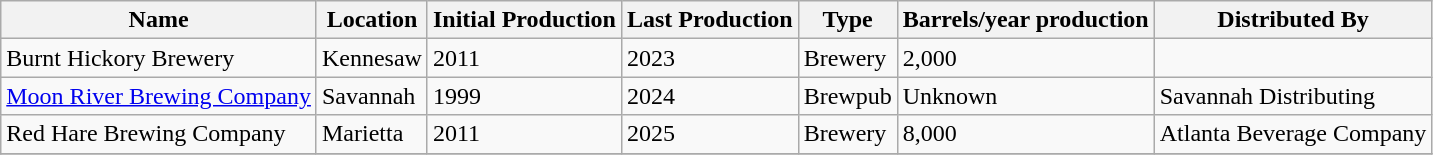<table class="wikitable sortable">
<tr>
<th scope="col">Name</th>
<th scope="col">Location</th>
<th scope="col">Initial Production</th>
<th scope="col">Last Production</th>
<th scope="col">Type</th>
<th data-sort-type="number">Barrels/year production</th>
<th>Distributed By</th>
</tr>
<tr>
<td>Burnt Hickory Brewery</td>
<td>Kennesaw</td>
<td>2011</td>
<td>2023</td>
<td>Brewery</td>
<td>2,000</td>
</tr>
<tr>
<td><a href='#'>Moon River Brewing Company</a></td>
<td>Savannah</td>
<td>1999</td>
<td>2024</td>
<td>Brewpub</td>
<td>Unknown</td>
<td>Savannah Distributing</td>
</tr>
<tr>
<td>Red Hare Brewing Company</td>
<td>Marietta</td>
<td>2011</td>
<td>2025</td>
<td>Brewery</td>
<td>8,000</td>
<td>Atlanta Beverage Company</td>
</tr>
<tr>
</tr>
</table>
